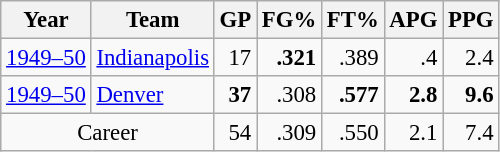<table class="wikitable sortable" style="font-size:95%; text-align:right;">
<tr>
<th>Year</th>
<th>Team</th>
<th>GP</th>
<th>FG%</th>
<th>FT%</th>
<th>APG</th>
<th>PPG</th>
</tr>
<tr>
<td style="text-align:left;"><a href='#'>1949–50</a></td>
<td style="text-align:left;"><a href='#'>Indianapolis</a></td>
<td>17</td>
<td><strong>.321</strong></td>
<td>.389</td>
<td>.4</td>
<td>2.4</td>
</tr>
<tr>
<td style="text-align:left;"><a href='#'>1949–50</a></td>
<td style="text-align:left;"><a href='#'>Denver</a></td>
<td><strong>37</strong></td>
<td>.308</td>
<td><strong>.577</strong></td>
<td><strong>2.8</strong></td>
<td><strong>9.6</strong></td>
</tr>
<tr>
<td colspan="2" style="text-align:center;">Career</td>
<td>54</td>
<td>.309</td>
<td>.550</td>
<td>2.1</td>
<td>7.4</td>
</tr>
</table>
